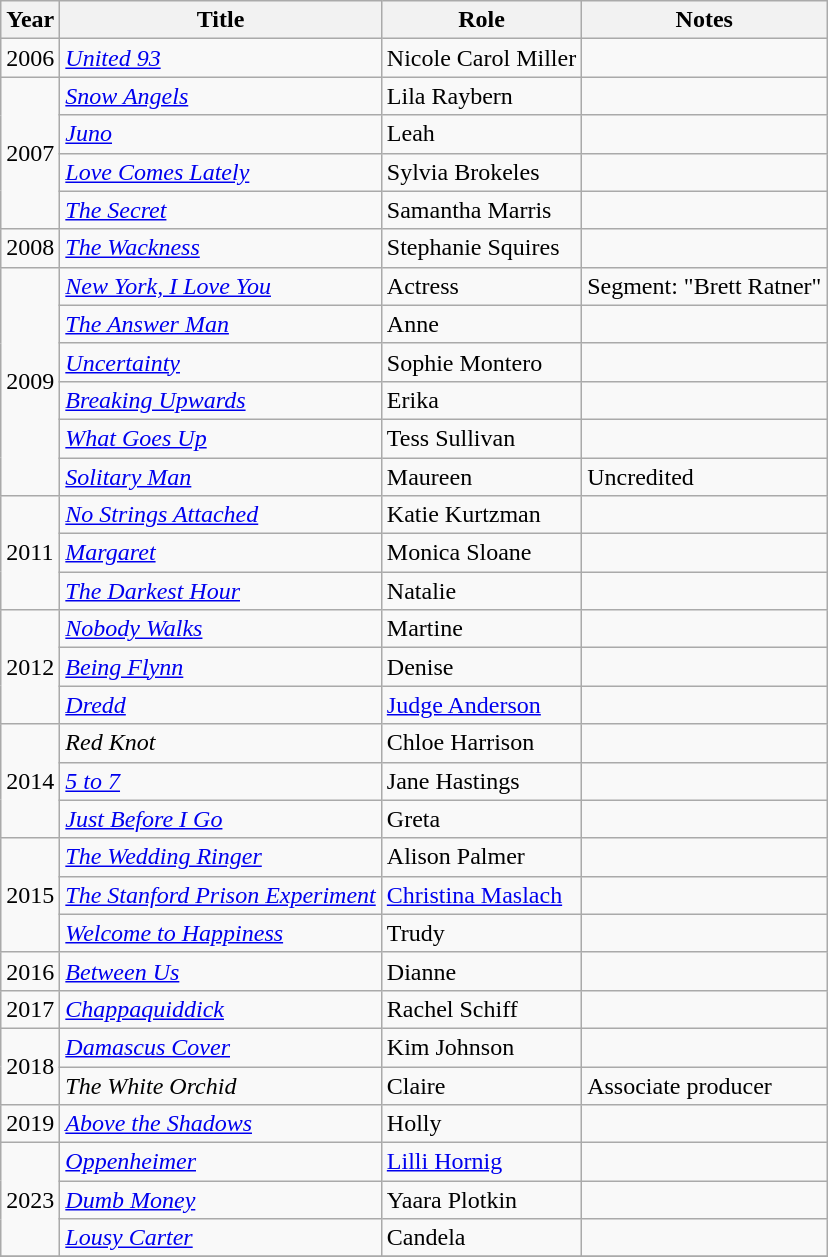<table class="wikitable sortable">
<tr>
<th>Year</th>
<th>Title</th>
<th>Role</th>
<th class="unsortable">Notes</th>
</tr>
<tr>
<td>2006</td>
<td><em><a href='#'>United 93</a></em></td>
<td>Nicole Carol Miller</td>
<td></td>
</tr>
<tr>
<td rowspan="4">2007</td>
<td><em><a href='#'>Snow Angels</a></em></td>
<td>Lila Raybern</td>
<td></td>
</tr>
<tr>
<td><em><a href='#'>Juno</a></em></td>
<td>Leah</td>
<td></td>
</tr>
<tr>
<td><em><a href='#'>Love Comes Lately</a></em></td>
<td>Sylvia Brokeles</td>
<td></td>
</tr>
<tr>
<td data-sort-value="Secret, The"><em><a href='#'>The Secret</a></em></td>
<td>Samantha Marris</td>
<td></td>
</tr>
<tr>
<td>2008</td>
<td data-sort-value="Wackness, The"><em><a href='#'>The Wackness</a></em></td>
<td>Stephanie Squires</td>
<td></td>
</tr>
<tr>
<td rowspan="6">2009</td>
<td><em><a href='#'>New York, I Love You</a></em></td>
<td>Actress</td>
<td>Segment: "Brett Ratner"</td>
</tr>
<tr>
<td data-sort-value="Answer Man, The"><em><a href='#'>The Answer Man</a></em></td>
<td>Anne</td>
<td></td>
</tr>
<tr>
<td><em><a href='#'>Uncertainty</a></em></td>
<td>Sophie Montero</td>
<td></td>
</tr>
<tr>
<td><em><a href='#'>Breaking Upwards</a></em></td>
<td>Erika</td>
<td></td>
</tr>
<tr>
<td><em><a href='#'>What Goes Up</a></em></td>
<td>Tess Sullivan</td>
<td></td>
</tr>
<tr>
<td><em><a href='#'>Solitary Man</a></em></td>
<td>Maureen</td>
<td>Uncredited</td>
</tr>
<tr>
<td rowspan="3">2011</td>
<td><em><a href='#'>No Strings Attached</a></em></td>
<td>Katie Kurtzman</td>
<td></td>
</tr>
<tr>
<td><em><a href='#'>Margaret</a></em></td>
<td>Monica Sloane</td>
<td></td>
</tr>
<tr>
<td data-sort-value="Darkest Hour, The"><em><a href='#'>The Darkest Hour</a></em></td>
<td>Natalie</td>
<td></td>
</tr>
<tr>
<td rowspan="3">2012</td>
<td><em><a href='#'>Nobody Walks</a></em></td>
<td>Martine</td>
<td></td>
</tr>
<tr>
<td><em><a href='#'>Being Flynn</a></em></td>
<td>Denise</td>
<td></td>
</tr>
<tr>
<td><em><a href='#'>Dredd</a></em></td>
<td><a href='#'>Judge Anderson</a></td>
<td></td>
</tr>
<tr>
<td rowspan="3">2014</td>
<td><em>Red Knot</em></td>
<td>Chloe Harrison</td>
<td></td>
</tr>
<tr>
<td><em><a href='#'>5 to 7</a></em></td>
<td>Jane Hastings</td>
<td></td>
</tr>
<tr>
<td><em><a href='#'>Just Before I Go</a></em></td>
<td>Greta</td>
<td></td>
</tr>
<tr>
<td rowspan="3">2015</td>
<td data-sort-value="Wedding Ringer, The"><em><a href='#'>The Wedding Ringer</a></em></td>
<td>Alison Palmer</td>
<td></td>
</tr>
<tr>
<td data-sort-value="Stanford Prison Experiment, The"><em><a href='#'>The Stanford Prison Experiment</a></em></td>
<td><a href='#'>Christina Maslach</a></td>
<td></td>
</tr>
<tr>
<td><em><a href='#'>Welcome to Happiness</a></em></td>
<td>Trudy</td>
<td></td>
</tr>
<tr>
<td>2016</td>
<td><em><a href='#'>Between Us</a></em></td>
<td>Dianne</td>
<td></td>
</tr>
<tr>
<td>2017</td>
<td><em><a href='#'>Chappaquiddick</a></em></td>
<td>Rachel Schiff</td>
<td></td>
</tr>
<tr>
<td rowspan="2">2018</td>
<td><em><a href='#'>Damascus Cover</a></em></td>
<td>Kim Johnson</td>
<td></td>
</tr>
<tr>
<td data-sort-value="White Orchid, The"><em>The White Orchid</em></td>
<td>Claire</td>
<td>Associate producer</td>
</tr>
<tr>
<td>2019</td>
<td><em><a href='#'>Above the Shadows</a></em></td>
<td>Holly</td>
<td></td>
</tr>
<tr>
<td rowspan="3">2023</td>
<td><em><a href='#'>Oppenheimer</a></em></td>
<td><a href='#'>Lilli Hornig</a></td>
<td></td>
</tr>
<tr>
<td><em><a href='#'>Dumb Money</a></em></td>
<td>Yaara Plotkin</td>
<td></td>
</tr>
<tr>
<td><em><a href='#'>Lousy Carter</a></em></td>
<td>Candela</td>
<td></td>
</tr>
<tr>
</tr>
</table>
